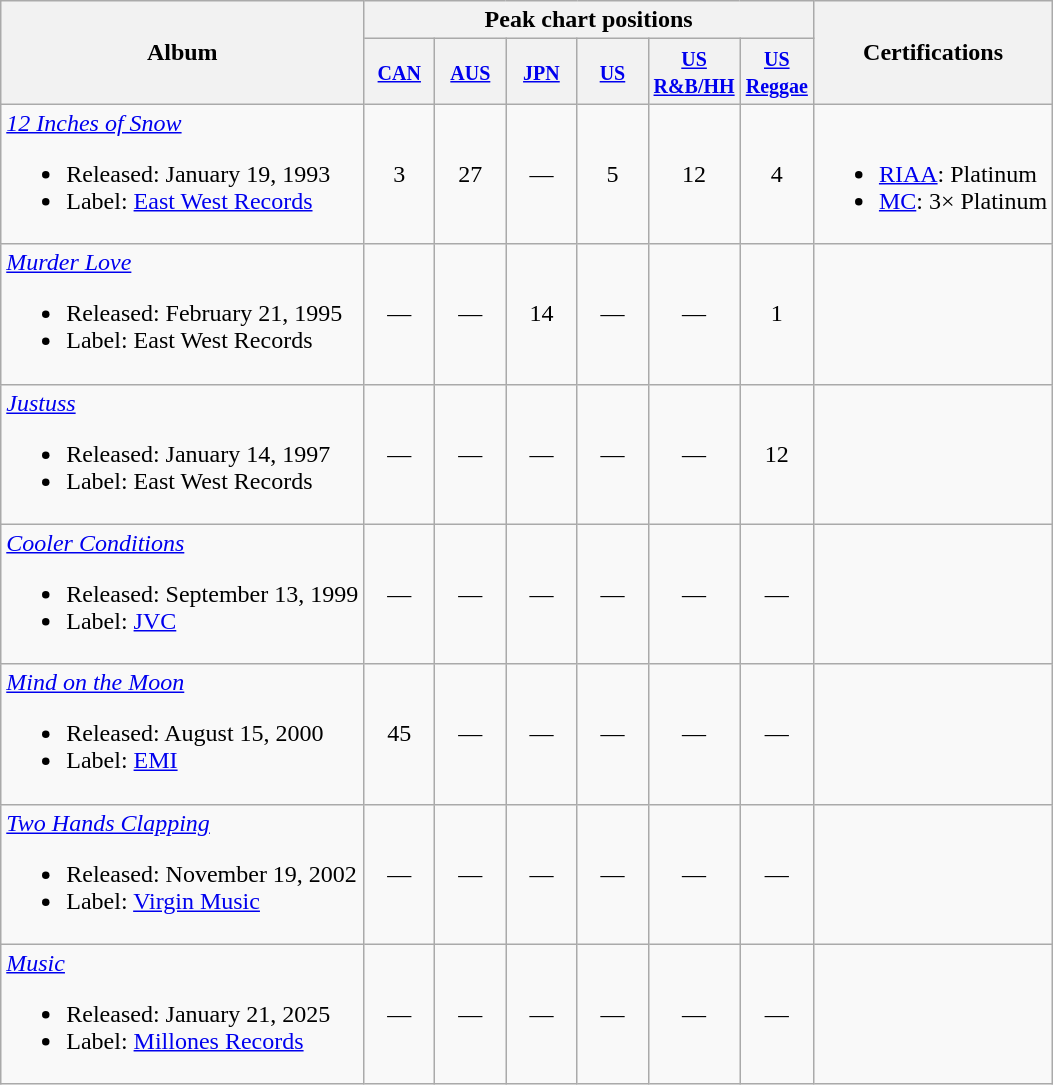<table class="wikitable">
<tr>
<th rowspan="2">Album</th>
<th colspan="6">Peak chart positions</th>
<th rowspan="2">Certifications</th>
</tr>
<tr>
<th style="text-align:center; width:40px;"><small><a href='#'>CAN</a></small><br></th>
<th style="text-align:center; width:40px;"><small><a href='#'>AUS</a></small><br></th>
<th style="text-align:center; width:40px;"><small><a href='#'>JPN</a></small><br></th>
<th style="text-align:center; width:40px;"><small><a href='#'>US</a></small><br></th>
<th style="text-align:center; width:40px;"><small><a href='#'>US R&B/HH</a></small><br></th>
<th style="text-align:center; width:40px;"><small><a href='#'>US Reggae</a></small><br></th>
</tr>
<tr>
<td><em><a href='#'>12 Inches of Snow</a></em><br><ul><li>Released: January 19, 1993</li><li>Label: <a href='#'>East West Records</a></li></ul></td>
<td style="text-align:center;">3</td>
<td style="text-align:center;">27</td>
<td style="text-align:center;">—</td>
<td style="text-align:center;">5</td>
<td style="text-align:center;">12</td>
<td style="text-align:center;">4</td>
<td><br><ul><li><a href='#'>RIAA</a>: Platinum</li><li><a href='#'>MC</a>: 3× Platinum</li></ul></td>
</tr>
<tr>
<td><em><a href='#'>Murder Love</a></em><br><ul><li>Released: February 21, 1995</li><li>Label: East West Records</li></ul></td>
<td style="text-align:center;">—</td>
<td style="text-align:center;">—</td>
<td style="text-align:center;">14</td>
<td style="text-align:center;">—</td>
<td style="text-align:center;">—</td>
<td style="text-align:center;">1</td>
<td></td>
</tr>
<tr>
<td><em><a href='#'>Justuss</a></em><br><ul><li>Released: January 14, 1997</li><li>Label: East West Records</li></ul></td>
<td style="text-align:center;">—</td>
<td style="text-align:center;">—</td>
<td style="text-align:center;">—</td>
<td style="text-align:center;">—</td>
<td style="text-align:center;">—</td>
<td style="text-align:center;">12</td>
<td></td>
</tr>
<tr>
<td><em><a href='#'>Cooler Conditions</a></em><br><ul><li>Released: September 13, 1999</li><li>Label: <a href='#'>JVC</a></li></ul></td>
<td style="text-align:center;">—</td>
<td style="text-align:center;">—</td>
<td style="text-align:center;">—</td>
<td style="text-align:center;">—</td>
<td style="text-align:center;">—</td>
<td style="text-align:center;">—</td>
<td></td>
</tr>
<tr>
<td><em><a href='#'>Mind on the Moon</a></em><br><ul><li>Released: August 15, 2000</li><li>Label: <a href='#'>EMI</a></li></ul></td>
<td style="text-align:center;">45</td>
<td style="text-align:center;">—</td>
<td style="text-align:center;">—</td>
<td style="text-align:center;">—</td>
<td style="text-align:center;">—</td>
<td style="text-align:center;">—</td>
<td></td>
</tr>
<tr>
<td><em><a href='#'>Two Hands Clapping</a></em><br><ul><li>Released: November 19, 2002</li><li>Label: <a href='#'>Virgin Music</a></li></ul></td>
<td style="text-align:center;">—</td>
<td style="text-align:center;">—</td>
<td style="text-align:center;">—</td>
<td style="text-align:center;">—</td>
<td style="text-align:center;">—</td>
<td style="text-align:center;">—</td>
<td></td>
</tr>
<tr>
<td><em><a href='#'>Music</a></em><br><ul><li>Released: January 21, 2025</li><li>Label: <a href='#'>Millones Records</a></li></ul></td>
<td style="text-align:center;">—</td>
<td style="text-align:center;">—</td>
<td style="text-align:center;">—</td>
<td style="text-align:center;">—</td>
<td style="text-align:center;">—</td>
<td style="text-align:center;">—</td>
<td></td>
</tr>
</table>
